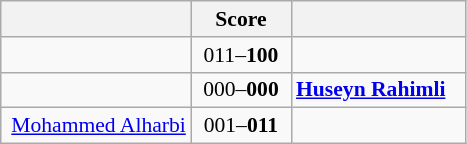<table class="wikitable" style="text-align: center; font-size:90% ">
<tr>
<th align="right" width="120"></th>
<th width="60">Score</th>
<th align="left" width="110"></th>
</tr>
<tr>
<td align=right></td>
<td align=center>011–<strong>100</strong></td>
<td align=left><strong></strong></td>
</tr>
<tr>
<td align=right></td>
<td align=center>000–<strong>000</strong></td>
<td align=left><strong> <a href='#'>Huseyn Rahimli</a></strong></td>
</tr>
<tr>
<td align=right><a href='#'>Mohammed Alharbi</a> </td>
<td align=center>001–<strong>011</strong></td>
<td align=left><strong></strong></td>
</tr>
</table>
